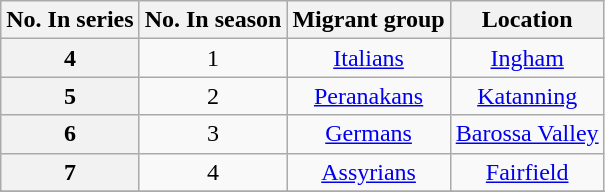<table class="wikitable plainrowheaders" style="text-align: center">
<tr>
<th>No. In series</th>
<th>No. In season</th>
<th>Migrant group</th>
<th>Location</th>
</tr>
<tr>
<th>4</th>
<td>1</td>
<td><a href='#'>Italians</a></td>
<td><a href='#'>Ingham</a></td>
</tr>
<tr>
<th>5</th>
<td>2</td>
<td><a href='#'>Peranakans</a></td>
<td><a href='#'>Katanning</a></td>
</tr>
<tr>
<th>6</th>
<td>3</td>
<td><a href='#'>Germans</a></td>
<td><a href='#'>Barossa Valley</a></td>
</tr>
<tr>
<th>7</th>
<td>4</td>
<td><a href='#'>Assyrians</a></td>
<td><a href='#'>Fairfield</a></td>
</tr>
<tr>
</tr>
</table>
